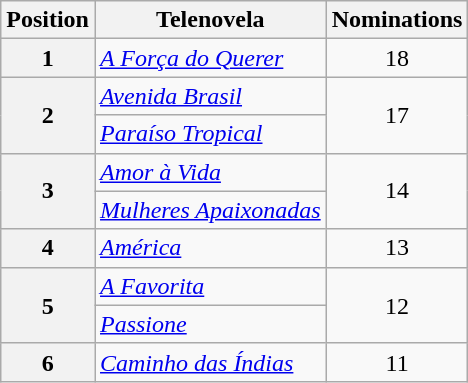<table class="wikitable">
<tr>
<th>Position</th>
<th>Telenovela</th>
<th>Nominations</th>
</tr>
<tr>
<th>1</th>
<td><em><a href='#'>A Força do Querer</a></em></td>
<td style="text-align:center;">18</td>
</tr>
<tr>
<th rowspan="2">2</th>
<td><em><a href='#'>Avenida Brasil</a></em></td>
<td rowspan="2" style="text-align:center;">17</td>
</tr>
<tr>
<td><em><a href='#'>Paraíso Tropical</a></em></td>
</tr>
<tr>
<th rowspan="2">3</th>
<td><em><a href='#'>Amor à Vida</a></em></td>
<td rowspan="2" style="text-align:center;">14</td>
</tr>
<tr>
<td><em><a href='#'>Mulheres Apaixonadas</a></em></td>
</tr>
<tr>
<th>4</th>
<td><em><a href='#'>América</a></em></td>
<td style="text-align:center;">13</td>
</tr>
<tr>
<th rowspan="2">5</th>
<td><em><a href='#'>A Favorita</a></em></td>
<td rowspan="2" style="text-align:center;">12</td>
</tr>
<tr>
<td><em><a href='#'>Passione</a></em></td>
</tr>
<tr>
<th>6</th>
<td><em><a href='#'>Caminho das Índias</a></em></td>
<td style="text-align:center;">11</td>
</tr>
</table>
